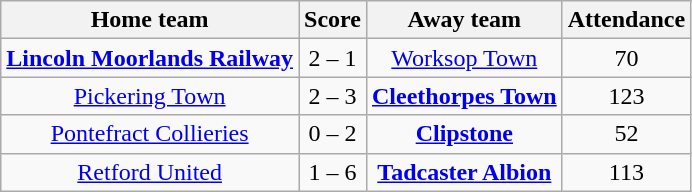<table class="wikitable" style="text-align: center">
<tr>
<th>Home team</th>
<th>Score</th>
<th>Away team</th>
<th>Attendance</th>
</tr>
<tr>
<td><strong><a href='#'>Lincoln Moorlands Railway</a></strong></td>
<td>2 – 1</td>
<td><a href='#'>Worksop Town</a></td>
<td>70</td>
</tr>
<tr>
<td><a href='#'>Pickering Town</a></td>
<td>2 – 3</td>
<td><strong><a href='#'>Cleethorpes Town</a></strong></td>
<td>123</td>
</tr>
<tr>
<td><a href='#'>Pontefract Collieries</a></td>
<td>0 – 2</td>
<td><strong><a href='#'>Clipstone</a></strong></td>
<td>52</td>
</tr>
<tr>
<td><a href='#'>Retford United</a></td>
<td>1 – 6</td>
<td><strong><a href='#'>Tadcaster Albion</a></strong></td>
<td>113</td>
</tr>
</table>
